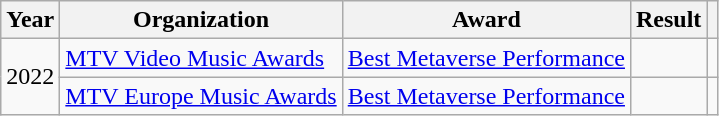<table class="wikitable plainrowheaders">
<tr align=center>
<th scope="col">Year</th>
<th scope="col">Organization</th>
<th scope="col">Award</th>
<th scope="col">Result</th>
<th scope="col"></th>
</tr>
<tr>
<td rowspan="2">2022</td>
<td><a href='#'>MTV Video Music Awards</a></td>
<td><a href='#'>Best Metaverse Performance</a></td>
<td></td>
<td style="text-align:center;"></td>
</tr>
<tr>
<td><a href='#'>MTV Europe Music Awards</a></td>
<td><a href='#'>Best Metaverse Performance</a></td>
<td></td>
<td style="text-align:center;"></td>
</tr>
</table>
